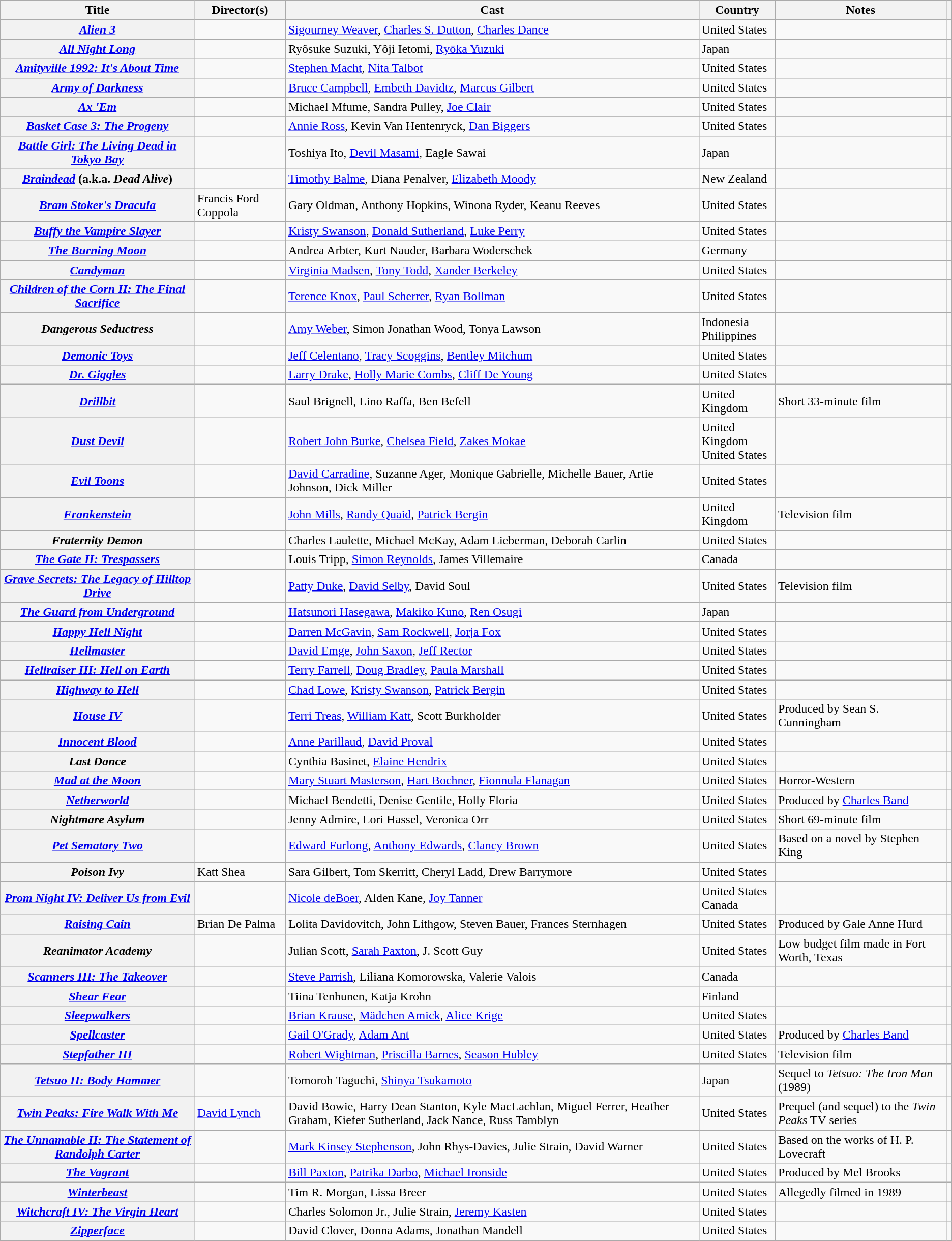<table class="wikitable sortable">
<tr>
<th scope="col">Title</th>
<th scope="col">Director(s)</th>
<th scope="col" class="unsortable">Cast</th>
<th scope="col">Country</th>
<th scope="col" class="unsortable">Notes</th>
<th scope="col" class="unsortable"></th>
</tr>
<tr>
<th><em><a href='#'>Alien 3</a></em></th>
<td></td>
<td><a href='#'>Sigourney Weaver</a>, <a href='#'>Charles S. Dutton</a>, <a href='#'>Charles Dance</a></td>
<td>United States<br></td>
<td></td>
<td style="text-align:center;"></td>
</tr>
<tr>
<th><em><a href='#'>All Night Long</a></em></th>
<td></td>
<td>Ryôsuke Suzuki, Yôji Ietomi, <a href='#'>Ryōka Yuzuki</a></td>
<td>Japan</td>
<td></td>
<td style="text-align:center;"></td>
</tr>
<tr>
<th><em><a href='#'>Amityville 1992: It's About Time</a></em></th>
<td></td>
<td><a href='#'>Stephen Macht</a>, <a href='#'>Nita Talbot</a></td>
<td>United States</td>
<td></td>
<td style="text-align:center;"></td>
</tr>
<tr>
<th><em><a href='#'>Army of Darkness</a></em></th>
<td></td>
<td><a href='#'>Bruce Campbell</a>, <a href='#'>Embeth Davidtz</a>, <a href='#'>Marcus Gilbert</a></td>
<td>United States</td>
<td></td>
<td style="text-align:center;"></td>
</tr>
<tr>
<th><em><a href='#'>Ax 'Em</a></em></th>
<td></td>
<td>Michael Mfume, Sandra Pulley, <a href='#'>Joe Clair</a></td>
<td>United States</td>
<td></td>
<td style="text-align:center;"></td>
</tr>
<tr>
</tr>
<tr>
<th><em><a href='#'>Basket Case 3: The Progeny</a></em></th>
<td></td>
<td><a href='#'>Annie Ross</a>, Kevin Van Hentenryck, <a href='#'>Dan Biggers</a></td>
<td>United States</td>
<td></td>
<td style="text-align:center;"></td>
</tr>
<tr>
<th><em><a href='#'>Battle Girl: The Living Dead in Tokyo Bay</a></em></th>
<td></td>
<td>Toshiya Ito, <a href='#'>Devil Masami</a>, Eagle Sawai</td>
<td>Japan</td>
<td></td>
<td style="text-align:center;"></td>
</tr>
<tr>
<th><em><a href='#'>Braindead</a></em> (a.k.a. <em>Dead Alive</em>)</th>
<td></td>
<td><a href='#'>Timothy Balme</a>, Diana Penalver, <a href='#'>Elizabeth Moody</a></td>
<td>New Zealand</td>
<td></td>
<td style="text-align:center;"></td>
</tr>
<tr>
<th><em><a href='#'>Bram Stoker's Dracula</a></em></th>
<td>Francis Ford Coppola</td>
<td>Gary Oldman, Anthony Hopkins, Winona Ryder, Keanu Reeves</td>
<td>United States</td>
<td></td>
<td style="text-align:center;"></td>
</tr>
<tr>
<th><em><a href='#'>Buffy the Vampire Slayer</a></em></th>
<td></td>
<td><a href='#'>Kristy Swanson</a>, <a href='#'>Donald Sutherland</a>, <a href='#'>Luke Perry</a></td>
<td>United States</td>
<td></td>
<td style="text-align:center;"></td>
</tr>
<tr>
<th><em><a href='#'>The Burning Moon</a></em></th>
<td></td>
<td>Andrea Arbter, Kurt Nauder, Barbara Woderschek</td>
<td>Germany</td>
<td></td>
<td style="text-align:center;"></td>
</tr>
<tr>
<th><em><a href='#'>Candyman</a></em></th>
<td></td>
<td><a href='#'>Virginia Madsen</a>, <a href='#'>Tony Todd</a>, <a href='#'>Xander Berkeley</a></td>
<td>United States</td>
<td></td>
<td style="text-align:center;"></td>
</tr>
<tr>
<th><em><a href='#'>Children of the Corn II: The Final Sacrifice</a></em></th>
<td></td>
<td><a href='#'>Terence Knox</a>, <a href='#'>Paul Scherrer</a>, <a href='#'>Ryan Bollman</a></td>
<td>United States</td>
<td></td>
<td style="text-align:center;"></td>
</tr>
<tr>
</tr>
<tr>
<th><em>Dangerous Seductress</em></th>
<td></td>
<td><a href='#'>Amy Weber</a>, Simon Jonathan Wood, Tonya Lawson</td>
<td>Indonesia<br>Philippines</td>
<td></td>
<td style="text-align:center;"></td>
</tr>
<tr>
<th><em><a href='#'>Demonic Toys</a></em></th>
<td></td>
<td><a href='#'>Jeff Celentano</a>, <a href='#'>Tracy Scoggins</a>, <a href='#'>Bentley Mitchum</a></td>
<td>United States</td>
<td></td>
<td style="text-align:center;"></td>
</tr>
<tr>
<th><em><a href='#'>Dr. Giggles</a></em></th>
<td></td>
<td><a href='#'>Larry Drake</a>, <a href='#'>Holly Marie Combs</a>, <a href='#'>Cliff De Young</a></td>
<td>United States</td>
<td></td>
<td style="text-align:center;"></td>
</tr>
<tr>
<th><em><a href='#'>Drillbit</a></em></th>
<td></td>
<td>Saul Brignell, Lino Raffa, Ben Befell</td>
<td>United Kingdom</td>
<td>Short 33-minute film</td>
<td style="text-align:center;"></td>
</tr>
<tr>
<th><em><a href='#'>Dust Devil</a></em></th>
<td></td>
<td><a href='#'>Robert John Burke</a>, <a href='#'>Chelsea Field</a>, <a href='#'>Zakes Mokae</a></td>
<td>United Kingdom<br>United States</td>
<td></td>
<td style="text-align:center;"></td>
</tr>
<tr>
<th><em><a href='#'>Evil Toons</a></em></th>
<td></td>
<td><a href='#'>David Carradine</a>, Suzanne Ager, Monique Gabrielle, Michelle Bauer, Artie Johnson, Dick Miller</td>
<td>United States</td>
<td></td>
<td style="text-align:center;"></td>
</tr>
<tr>
<th><em><a href='#'>Frankenstein</a></em></th>
<td></td>
<td><a href='#'>John Mills</a>, <a href='#'>Randy Quaid</a>, <a href='#'>Patrick Bergin</a></td>
<td>United Kingdom</td>
<td>Television film</td>
<td style="text-align:center;"></td>
</tr>
<tr>
<th><em>Fraternity Demon</em></th>
<td></td>
<td>Charles Laulette, Michael McKay, Adam Lieberman, Deborah Carlin</td>
<td>United States</td>
<td></td>
<td style="text-align:center;"></td>
</tr>
<tr>
<th><em><a href='#'>The Gate II: Trespassers</a></em></th>
<td></td>
<td>Louis Tripp, <a href='#'>Simon Reynolds</a>, James Villemaire</td>
<td>Canada</td>
<td></td>
<td style="text-align:center;"></td>
</tr>
<tr>
<th><em><a href='#'>Grave Secrets: The Legacy of Hilltop Drive</a></em></th>
<td></td>
<td><a href='#'>Patty Duke</a>, <a href='#'>David Selby</a>, David Soul</td>
<td>United States</td>
<td>Television film</td>
<td style="text-align:center;"></td>
</tr>
<tr>
<th><em><a href='#'>The Guard from Underground</a></em></th>
<td></td>
<td><a href='#'>Hatsunori Hasegawa</a>, <a href='#'>Makiko Kuno</a>, <a href='#'>Ren Osugi</a></td>
<td>Japan</td>
<td></td>
<td style="text-align:center;"></td>
</tr>
<tr>
<th><em><a href='#'>Happy Hell Night</a></em></th>
<td></td>
<td><a href='#'>Darren McGavin</a>, <a href='#'>Sam Rockwell</a>, <a href='#'>Jorja Fox</a></td>
<td>United States</td>
<td></td>
<td style="text-align:center;"></td>
</tr>
<tr>
<th><em><a href='#'>Hellmaster</a></em></th>
<td></td>
<td><a href='#'>David Emge</a>, <a href='#'>John Saxon</a>, <a href='#'>Jeff Rector</a></td>
<td>United States</td>
<td></td>
<td style="text-align:center;"></td>
</tr>
<tr>
<th><em><a href='#'>Hellraiser III: Hell on Earth</a></em></th>
<td></td>
<td><a href='#'>Terry Farrell</a>, <a href='#'>Doug Bradley</a>, <a href='#'>Paula Marshall</a></td>
<td>United States</td>
<td></td>
<td style="text-align:center;"></td>
</tr>
<tr>
<th><em><a href='#'>Highway to Hell</a></em></th>
<td></td>
<td><a href='#'>Chad Lowe</a>, <a href='#'>Kristy Swanson</a>, <a href='#'>Patrick Bergin</a></td>
<td>United States</td>
<td></td>
<td style="text-align:center;"></td>
</tr>
<tr>
<th><em><a href='#'>House IV</a></em></th>
<td></td>
<td><a href='#'>Terri Treas</a>, <a href='#'>William Katt</a>, Scott Burkholder</td>
<td>United States</td>
<td>Produced by Sean S. Cunningham</td>
<td style="text-align:center;"></td>
</tr>
<tr>
<th><em><a href='#'>Innocent Blood</a></em></th>
<td></td>
<td><a href='#'>Anne Parillaud</a>, <a href='#'>David Proval</a></td>
<td>United States</td>
<td></td>
<td style="text-align:center;"></td>
</tr>
<tr>
<th><em>Last Dance</em></th>
<td></td>
<td>Cynthia Basinet, <a href='#'>Elaine Hendrix</a></td>
<td>United States</td>
<td></td>
<td style="text-align:center;"></td>
</tr>
<tr>
<th><em><a href='#'>Mad at the Moon</a></em></th>
<td></td>
<td><a href='#'>Mary Stuart Masterson</a>, <a href='#'>Hart Bochner</a>, <a href='#'>Fionnula Flanagan</a></td>
<td>United States</td>
<td>Horror-Western</td>
<td style="text-align:center;"></td>
</tr>
<tr>
<th><em><a href='#'>Netherworld</a></em></th>
<td></td>
<td>Michael Bendetti, Denise Gentile, Holly Floria</td>
<td>United States</td>
<td>Produced by <a href='#'>Charles Band</a></td>
<td style="text-align:center;"></td>
</tr>
<tr>
<th><em>Nightmare Asylum</em></th>
<td></td>
<td>Jenny Admire, Lori Hassel, Veronica Orr</td>
<td>United States</td>
<td>Short 69-minute film</td>
<td style="text-align:center;"></td>
</tr>
<tr>
<th><em><a href='#'>Pet Sematary Two</a></em></th>
<td></td>
<td><a href='#'>Edward Furlong</a>, <a href='#'>Anthony Edwards</a>, <a href='#'>Clancy Brown</a></td>
<td>United States</td>
<td>Based on a novel by Stephen King</td>
<td style="text-align:center;"></td>
</tr>
<tr>
<th><em>Poison Ivy</em></th>
<td>Katt Shea</td>
<td>Sara Gilbert, Tom Skerritt, Cheryl Ladd, Drew Barrymore</td>
<td>United States</td>
<td></td>
<td style="text-align:center;"></td>
</tr>
<tr>
<th><em><a href='#'>Prom Night IV: Deliver Us from Evil</a></em></th>
<td></td>
<td><a href='#'>Nicole deBoer</a>, Alden Kane, <a href='#'>Joy Tanner</a></td>
<td>United States<br>Canada</td>
<td></td>
<td style="text-align:center;"></td>
</tr>
<tr>
<th><em><a href='#'>Raising Cain</a></em></th>
<td>Brian De Palma</td>
<td>Lolita Davidovitch, John Lithgow, Steven Bauer, Frances Sternhagen</td>
<td>United States</td>
<td>Produced by Gale Anne Hurd</td>
<td style="text-align:center;"></td>
</tr>
<tr>
<th><em>Reanimator Academy</em></th>
<td></td>
<td>Julian Scott, <a href='#'>Sarah Paxton</a>, J. Scott Guy</td>
<td>United States</td>
<td>Low budget film made in Fort Worth, Texas</td>
<td style="text-align:center;"></td>
</tr>
<tr !>
<th><em><a href='#'>Scanners III: The Takeover</a></em></th>
<td></td>
<td><a href='#'>Steve Parrish</a>, Liliana Komorowska, Valerie Valois</td>
<td>Canada</td>
<td></td>
<td style="text-align:center;"></td>
</tr>
<tr>
<th><em><a href='#'>Shear Fear</a></em></th>
<td></td>
<td>Tiina Tenhunen, Katja Krohn</td>
<td>Finland</td>
<td></td>
<td style="text-align:center;"></td>
</tr>
<tr>
<th><em><a href='#'>Sleepwalkers</a></em></th>
<td></td>
<td><a href='#'>Brian Krause</a>, <a href='#'>Mädchen Amick</a>, <a href='#'>Alice Krige</a></td>
<td>United States</td>
<td></td>
<td style="text-align:center;"></td>
</tr>
<tr>
<th><em><a href='#'>Spellcaster</a></em></th>
<td></td>
<td><a href='#'>Gail O'Grady</a>, <a href='#'>Adam Ant</a></td>
<td>United States</td>
<td>Produced by <a href='#'>Charles Band</a></td>
<td style="text-align:center;"></td>
</tr>
<tr>
<th><em><a href='#'>Stepfather III</a></em></th>
<td></td>
<td><a href='#'>Robert Wightman</a>, <a href='#'>Priscilla Barnes</a>, <a href='#'>Season Hubley</a></td>
<td>United States</td>
<td>Television film</td>
<td style="text-align:center;"></td>
</tr>
<tr>
<th><em><a href='#'>Tetsuo II: Body Hammer</a></em></th>
<td></td>
<td>Tomoroh Taguchi, <a href='#'>Shinya Tsukamoto</a></td>
<td>Japan</td>
<td>Sequel to <em>Tetsuo: The Iron Man</em> (1989)</td>
<td style="text-align:center;"></td>
</tr>
<tr>
<th><em><a href='#'>Twin Peaks: Fire Walk With Me</a></em></th>
<td><a href='#'>David Lynch</a></td>
<td>David Bowie, Harry Dean Stanton, Kyle MacLachlan, Miguel Ferrer, Heather Graham, Kiefer Sutherland, Jack Nance, Russ Tamblyn</td>
<td>United States</td>
<td>Prequel (and sequel) to the <em>Twin Peaks</em> TV series</td>
<td style="text-align:center;"></td>
</tr>
<tr>
<th><em><a href='#'>The Unnamable II: The Statement of Randolph Carter</a></em></th>
<td></td>
<td><a href='#'>Mark Kinsey Stephenson</a>, John Rhys-Davies, Julie Strain, David Warner</td>
<td>United States</td>
<td>Based on the works of H. P. Lovecraft</td>
<td style="text-align:center;"></td>
</tr>
<tr>
<th><em><a href='#'>The Vagrant</a></em></th>
<td></td>
<td><a href='#'>Bill Paxton</a>, <a href='#'>Patrika Darbo</a>, <a href='#'>Michael Ironside</a></td>
<td>United States</td>
<td>Produced by Mel Brooks</td>
<td style="text-align:center;"></td>
</tr>
<tr>
<th><em><a href='#'>Winterbeast</a></em></th>
<td></td>
<td>Tim R. Morgan, Lissa Breer</td>
<td>United States</td>
<td>Allegedly filmed in 1989</td>
<td style="text-align:center;"></td>
</tr>
<tr>
<th><em><a href='#'>Witchcraft IV: The Virgin Heart</a></em></th>
<td></td>
<td>Charles Solomon Jr., Julie Strain, <a href='#'>Jeremy Kasten</a></td>
<td>United States</td>
<td></td>
<td style="text-align:center;"></td>
</tr>
<tr>
<th><em><a href='#'>Zipperface</a></em></th>
<td></td>
<td>David Clover, Donna Adams, Jonathan Mandell</td>
<td>United States</td>
<td></td>
<td style="text-align:center;"></td>
</tr>
</table>
